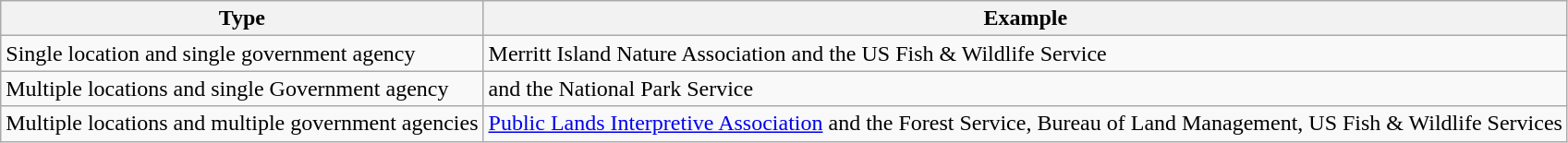<table class="wikitable">
<tr>
<th>Type</th>
<th>Example</th>
</tr>
<tr>
<td>Single location and single government agency</td>
<td>Merritt Island Nature Association and the US Fish & Wildlife Service</td>
</tr>
<tr>
<td>Multiple locations and single Government agency</td>
<td> and the National Park Service</td>
</tr>
<tr>
<td>Multiple locations and multiple government agencies</td>
<td><a href='#'>Public Lands Interpretive Association</a> and the Forest Service, Bureau of Land Management, US Fish & Wildlife Services</td>
</tr>
</table>
